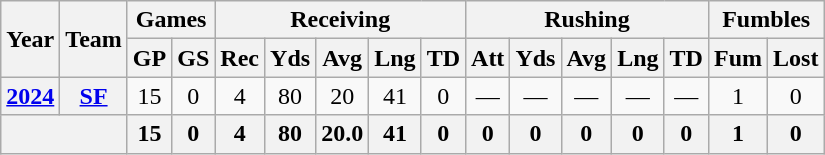<table class="wikitable" style="text-align:center;">
<tr>
<th rowspan="2">Year</th>
<th rowspan="2">Team</th>
<th colspan="2">Games</th>
<th colspan="5">Receiving</th>
<th colspan="5">Rushing</th>
<th colspan="2">Fumbles</th>
</tr>
<tr>
<th>GP</th>
<th>GS</th>
<th>Rec</th>
<th>Yds</th>
<th>Avg</th>
<th>Lng</th>
<th>TD</th>
<th>Att</th>
<th>Yds</th>
<th>Avg</th>
<th>Lng</th>
<th>TD</th>
<th>Fum</th>
<th>Lost</th>
</tr>
<tr>
<th><a href='#'>2024</a></th>
<th><a href='#'>SF</a></th>
<td>15</td>
<td>0</td>
<td>4</td>
<td>80</td>
<td>20</td>
<td>41</td>
<td>0</td>
<td>—</td>
<td>—</td>
<td>—</td>
<td>—</td>
<td>—</td>
<td>1</td>
<td>0</td>
</tr>
<tr>
<th colspan="2"></th>
<th>15</th>
<th>0</th>
<th>4</th>
<th>80</th>
<th>20.0</th>
<th>41</th>
<th>0</th>
<th>0</th>
<th>0</th>
<th>0</th>
<th>0</th>
<th>0</th>
<th>1</th>
<th>0</th>
</tr>
</table>
